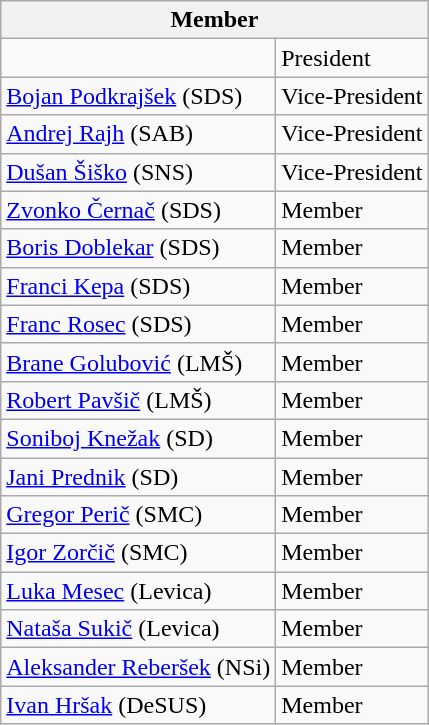<table class="wikitable">
<tr>
<th colspan="2">Member</th>
</tr>
<tr>
<td></td>
<td>President</td>
</tr>
<tr>
<td><a href='#'>Bojan Podkrajšek</a> (SDS)</td>
<td>Vice-President</td>
</tr>
<tr>
<td><a href='#'>Andrej Rajh</a> (SAB)</td>
<td>Vice-President</td>
</tr>
<tr>
<td><a href='#'>Dušan Šiško</a> (SNS)</td>
<td>Vice-President</td>
</tr>
<tr>
<td><a href='#'>Zvonko Černač</a> (SDS)</td>
<td>Member</td>
</tr>
<tr>
<td><a href='#'>Boris Doblekar</a> (SDS)</td>
<td>Member</td>
</tr>
<tr>
<td><a href='#'>Franci Kepa</a> (SDS)</td>
<td>Member</td>
</tr>
<tr>
<td><a href='#'>Franc Rosec</a> (SDS)</td>
<td>Member</td>
</tr>
<tr>
<td><a href='#'>Brane Golubović</a> (LMŠ)</td>
<td>Member</td>
</tr>
<tr>
<td><a href='#'>Robert Pavšič</a> (LMŠ)</td>
<td>Member</td>
</tr>
<tr>
<td><a href='#'>Soniboj Knežak</a> (SD)</td>
<td>Member</td>
</tr>
<tr>
<td><a href='#'>Jani Prednik</a> (SD)</td>
<td>Member</td>
</tr>
<tr>
<td><a href='#'>Gregor Perič</a> (SMC)</td>
<td>Member</td>
</tr>
<tr>
<td><a href='#'>Igor Zorčič</a> (SMC)</td>
<td>Member</td>
</tr>
<tr>
<td><a href='#'>Luka Mesec</a> (Levica)</td>
<td>Member</td>
</tr>
<tr>
<td><a href='#'>Nataša Sukič</a> (Levica)</td>
<td>Member</td>
</tr>
<tr>
<td><a href='#'>Aleksander Reberšek</a> (NSi)</td>
<td>Member</td>
</tr>
<tr>
<td><a href='#'>Ivan Hršak</a> (DeSUS)</td>
<td>Member</td>
</tr>
</table>
